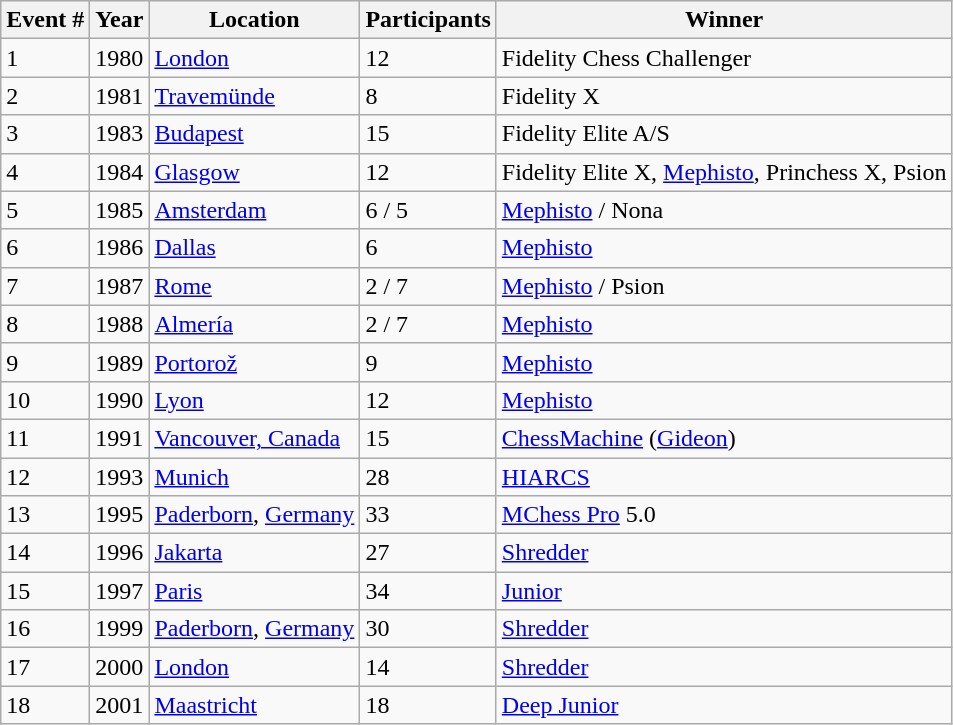<table class="wikitable">
<tr>
<th>Event #</th>
<th>Year</th>
<th>Location</th>
<th>Participants</th>
<th>Winner</th>
</tr>
<tr>
<td>1</td>
<td>1980</td>
<td><a href='#'>London</a></td>
<td>12</td>
<td>Fidelity Chess Challenger</td>
</tr>
<tr>
<td>2</td>
<td>1981</td>
<td><a href='#'>Travemünde</a></td>
<td>8</td>
<td>Fidelity X</td>
</tr>
<tr>
<td>3</td>
<td>1983</td>
<td><a href='#'>Budapest</a></td>
<td>15</td>
<td>Fidelity Elite A/S</td>
</tr>
<tr>
<td>4</td>
<td>1984</td>
<td><a href='#'>Glasgow</a></td>
<td>12</td>
<td>Fidelity Elite X, <a href='#'>Mephisto</a>, Princhess X, Psion</td>
</tr>
<tr>
<td>5</td>
<td>1985</td>
<td><a href='#'>Amsterdam</a></td>
<td>6 / 5</td>
<td><a href='#'>Mephisto</a> / Nona</td>
</tr>
<tr>
<td>6</td>
<td>1986</td>
<td><a href='#'>Dallas</a></td>
<td>6</td>
<td><a href='#'>Mephisto</a></td>
</tr>
<tr>
<td>7</td>
<td>1987</td>
<td><a href='#'>Rome</a></td>
<td>2 / 7</td>
<td><a href='#'>Mephisto</a> / Psion</td>
</tr>
<tr>
<td>8</td>
<td>1988</td>
<td><a href='#'>Almería</a></td>
<td>2 / 7</td>
<td><a href='#'>Mephisto</a></td>
</tr>
<tr>
<td>9</td>
<td>1989</td>
<td><a href='#'>Portorož</a></td>
<td>9</td>
<td><a href='#'>Mephisto</a></td>
</tr>
<tr>
<td>10</td>
<td>1990</td>
<td><a href='#'>Lyon</a></td>
<td>12</td>
<td><a href='#'>Mephisto</a></td>
</tr>
<tr>
<td>11</td>
<td>1991</td>
<td><a href='#'>Vancouver, Canada</a></td>
<td>15</td>
<td><a href='#'>ChessMachine</a> (<a href='#'>Gideon</a>)</td>
</tr>
<tr>
<td>12</td>
<td>1993</td>
<td><a href='#'>Munich</a></td>
<td>28</td>
<td><a href='#'>HIARCS</a></td>
</tr>
<tr>
<td>13</td>
<td>1995</td>
<td><a href='#'>Paderborn</a>, <a href='#'>Germany</a></td>
<td>33</td>
<td><a href='#'>MChess Pro</a> 5.0</td>
</tr>
<tr>
<td>14</td>
<td>1996</td>
<td><a href='#'>Jakarta</a></td>
<td>27</td>
<td><a href='#'>Shredder</a></td>
</tr>
<tr>
<td>15</td>
<td>1997</td>
<td><a href='#'>Paris</a></td>
<td>34</td>
<td><a href='#'>Junior</a></td>
</tr>
<tr>
<td>16</td>
<td>1999</td>
<td><a href='#'>Paderborn</a>, <a href='#'>Germany</a></td>
<td>30</td>
<td><a href='#'>Shredder</a></td>
</tr>
<tr>
<td>17</td>
<td>2000</td>
<td><a href='#'>London</a></td>
<td>14</td>
<td><a href='#'>Shredder</a></td>
</tr>
<tr>
<td>18</td>
<td>2001</td>
<td><a href='#'>Maastricht</a></td>
<td>18</td>
<td><a href='#'>Deep Junior</a></td>
</tr>
</table>
